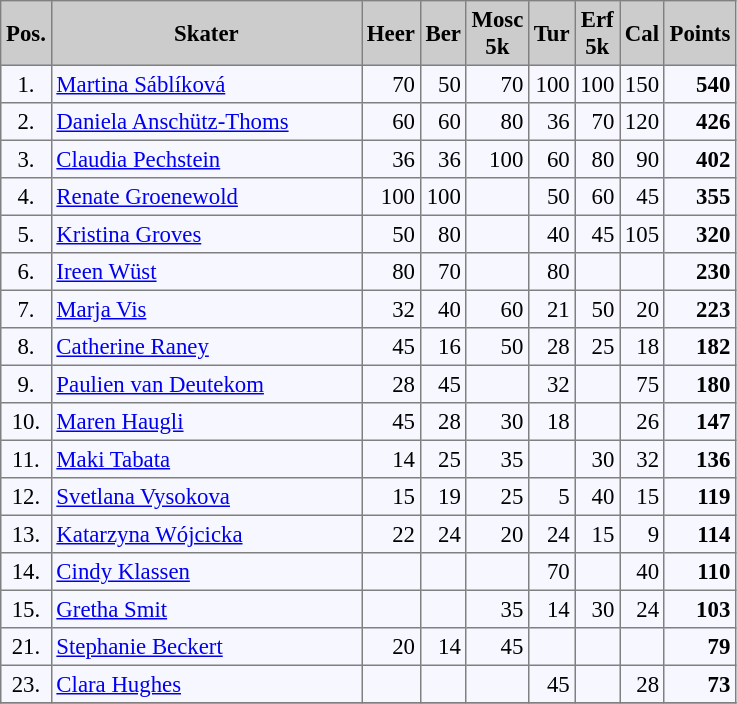<table bgcolor="#f7f8ff" cellpadding="3" cellspacing="0" border="1" style="font-size: 95%; border: gray solid 1px; border-collapse: collapse;">
<tr bgcolor="#CCCCCC">
<td align="center" width="10"><strong>Pos.</strong></td>
<td align="center" width="200"><strong>Skater</strong></td>
<td align="center" width="20"><strong>Heer</strong></td>
<td align="center" width="20"><strong>Ber</strong></td>
<td align="center" width="20"><strong>Mosc 5k</strong></td>
<td align="center" width="20"><strong>Tur</strong></td>
<td align="center" width="20"><strong>Erf 5k</strong></td>
<td align="center" width="20"><strong>Cal</strong></td>
<td align="center" width="20"><strong>Points</strong></td>
</tr>
<tr align="left">
<td align="center">1.</td>
<td> <a href='#'>Martina Sáblíková</a></td>
<td align="right">70</td>
<td align="right">50</td>
<td align="right">70</td>
<td align="right">100</td>
<td align="right">100</td>
<td align="right">150</td>
<td align="right"><strong>540</strong></td>
</tr>
<tr align="left">
<td align="center">2.</td>
<td> <a href='#'>Daniela Anschütz-Thoms</a></td>
<td align="right">60</td>
<td align="right">60</td>
<td align="right">80</td>
<td align="right">36</td>
<td align="right">70</td>
<td align="right">120</td>
<td align="right"><strong>426</strong></td>
</tr>
<tr align="left">
<td align="center">3.</td>
<td> <a href='#'>Claudia Pechstein</a></td>
<td align="right">36</td>
<td align="right">36</td>
<td align="right">100</td>
<td align="right">60</td>
<td align="right">80</td>
<td align="right">90</td>
<td align="right"><strong>402</strong></td>
</tr>
<tr align="left">
<td align="center">4.</td>
<td> <a href='#'>Renate Groenewold</a></td>
<td align="right">100</td>
<td align="right">100</td>
<td align="right"></td>
<td align="right">50</td>
<td align="right">60</td>
<td align="right">45</td>
<td align="right"><strong>355</strong></td>
</tr>
<tr align="left">
<td align="center">5.</td>
<td> <a href='#'>Kristina Groves</a></td>
<td align="right">50</td>
<td align="right">80</td>
<td align="right"></td>
<td align="right">40</td>
<td align="right">45</td>
<td align="right">105</td>
<td align="right"><strong>320</strong></td>
</tr>
<tr align="left">
<td align="center">6.</td>
<td> <a href='#'>Ireen Wüst</a></td>
<td align="right">80</td>
<td align="right">70</td>
<td align="right"></td>
<td align="right">80</td>
<td align="right"></td>
<td align="right"></td>
<td align="right"><strong>230</strong></td>
</tr>
<tr align="left">
<td align="center">7.</td>
<td> <a href='#'>Marja Vis</a></td>
<td align="right">32</td>
<td align="right">40</td>
<td align="right">60</td>
<td align="right">21</td>
<td align="right">50</td>
<td align="right">20</td>
<td align="right"><strong>223</strong></td>
</tr>
<tr align="left">
<td align="center">8.</td>
<td> <a href='#'>Catherine Raney</a></td>
<td align="right">45</td>
<td align="right">16</td>
<td align="right">50</td>
<td align="right">28</td>
<td align="right">25</td>
<td align="right">18</td>
<td align="right"><strong>182</strong></td>
</tr>
<tr align="left">
<td align="center">9.</td>
<td> <a href='#'>Paulien van Deutekom</a></td>
<td align="right">28</td>
<td align="right">45</td>
<td align="right"></td>
<td align="right">32</td>
<td align="right"></td>
<td align="right">75</td>
<td align="right"><strong>180</strong></td>
</tr>
<tr align="left">
<td align="center">10.</td>
<td> <a href='#'>Maren Haugli</a></td>
<td align="right">45</td>
<td align="right">28</td>
<td align="right">30</td>
<td align="right">18</td>
<td align="right"></td>
<td align="right">26</td>
<td align="right"><strong>147</strong></td>
</tr>
<tr align="left">
<td align="center">11.</td>
<td> <a href='#'>Maki Tabata</a></td>
<td align="right">14</td>
<td align="right">25</td>
<td align="right">35</td>
<td align="right"></td>
<td align="right">30</td>
<td align="right">32</td>
<td align="right"><strong>136</strong></td>
</tr>
<tr align="left">
<td align="center">12.</td>
<td> <a href='#'>Svetlana Vysokova</a></td>
<td align="right">15</td>
<td align="right">19</td>
<td align="right">25</td>
<td align="right">5</td>
<td align="right">40</td>
<td align="right">15</td>
<td align="right"><strong>119</strong></td>
</tr>
<tr align="left">
<td align="center">13.</td>
<td> <a href='#'>Katarzyna Wójcicka</a></td>
<td align="right">22</td>
<td align="right">24</td>
<td align="right">20</td>
<td align="right">24</td>
<td align="right">15</td>
<td align="right">9</td>
<td align="right"><strong>114</strong></td>
</tr>
<tr align="left">
<td align="center">14.</td>
<td> <a href='#'>Cindy Klassen</a></td>
<td align="right"></td>
<td align="right"></td>
<td align="right"></td>
<td align="right">70</td>
<td align="right"></td>
<td align="right">40</td>
<td align="right"><strong>110</strong></td>
</tr>
<tr align="left">
<td align="center">15.</td>
<td> <a href='#'>Gretha Smit</a></td>
<td align="right"></td>
<td align="right"></td>
<td align="right">35</td>
<td align="right">14</td>
<td align="right">30</td>
<td align="right">24</td>
<td align="right"><strong>103</strong></td>
</tr>
<tr align="left">
<td align="center">21.</td>
<td> <a href='#'>Stephanie Beckert</a></td>
<td align="right">20</td>
<td align="right">14</td>
<td align="right">45</td>
<td align="right"></td>
<td align="right"></td>
<td align="right"></td>
<td align="right"><strong>79</strong></td>
</tr>
<tr align="left">
<td align="center">23.</td>
<td> <a href='#'>Clara Hughes</a></td>
<td align="right"></td>
<td align="right"></td>
<td align="right"></td>
<td align="right">45</td>
<td align="right"></td>
<td align="right">28</td>
<td align="right"><strong>73</strong></td>
</tr>
<tr>
</tr>
</table>
